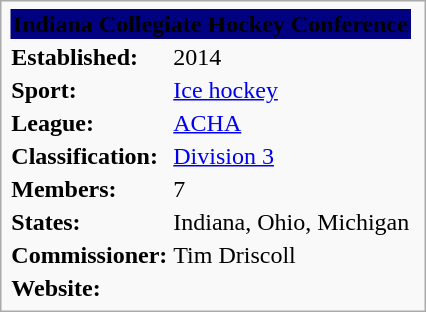<table class="infobox">
<tr>
<th colspan="2" align=center bgcolor="#000080"><span><strong>Indiana Collegiate Hockey Conference</strong></span></th>
</tr>
<tr>
<td><strong>Established:</strong></td>
<td>2014</td>
</tr>
<tr>
<td><strong>Sport:</strong></td>
<td><a href='#'>Ice hockey</a></td>
</tr>
<tr>
<td><strong>League:</strong></td>
<td><a href='#'>ACHA</a></td>
</tr>
<tr>
<td><strong>Classification:</strong></td>
<td><a href='#'>Division 3</a></td>
</tr>
<tr>
<td><strong>Members:</strong></td>
<td>7</td>
</tr>
<tr>
<td><strong>States:</strong></td>
<td>Indiana, Ohio, Michigan</td>
</tr>
<tr>
<td><strong>Commissioner:</strong></td>
<td>Tim Driscoll</td>
</tr>
<tr>
<td><strong>Website:</strong></td>
<td></td>
<td></td>
</tr>
</table>
